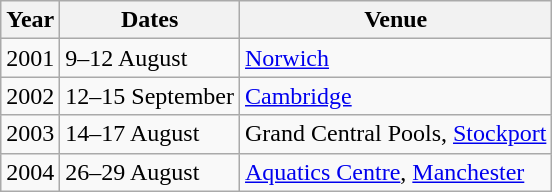<table class="wikitable">
<tr>
<th>Year</th>
<th>Dates</th>
<th>Venue</th>
</tr>
<tr>
<td>2001</td>
<td>9–12 August</td>
<td><a href='#'>Norwich</a></td>
</tr>
<tr>
<td>2002</td>
<td>12–15 September</td>
<td><a href='#'>Cambridge</a></td>
</tr>
<tr>
<td>2003</td>
<td>14–17 August</td>
<td>Grand Central Pools, <a href='#'>Stockport</a></td>
</tr>
<tr>
<td>2004</td>
<td>26–29 August</td>
<td><a href='#'>Aquatics Centre</a>, <a href='#'>Manchester</a></td>
</tr>
</table>
